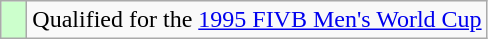<table class="wikitable" style="text-align: left;">
<tr>
<td width=10px bgcolor="#ccffcc"></td>
<td>Qualified for the <a href='#'>1995 FIVB Men's World Cup</a></td>
</tr>
</table>
